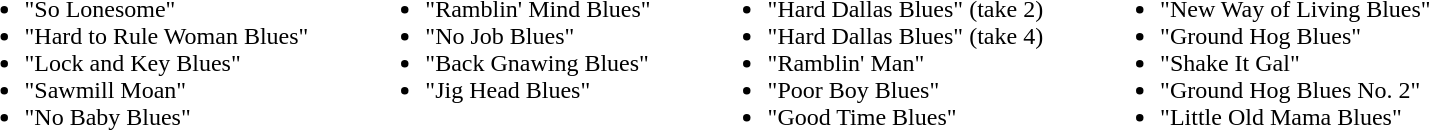<table>
<tr>
<td width="30"> </td>
<td valign="top"><br><ul><li>"So Lonesome"</li><li>"Hard to Rule Woman Blues"</li><li>"Lock and Key Blues"</li><li>"Sawmill Moan"</li><li>"No Baby Blues"</li></ul></td>
<td width="30"> </td>
<td valign="top"><br><ul><li>"Ramblin' Mind Blues"</li><li>"No Job Blues"</li><li>"Back Gnawing Blues"</li><li>"Jig Head Blues"</li></ul></td>
<td width="30"> </td>
<td valign="top"><br><ul><li>"Hard Dallas Blues" (take 2)</li><li>"Hard Dallas Blues" (take 4)</li><li>"Ramblin' Man"</li><li>"Poor Boy Blues"</li><li>"Good Time Blues"</li></ul></td>
<td width="30"> </td>
<td valign="top"><br><ul><li>"New Way of Living Blues"</li><li>"Ground Hog Blues"</li><li>"Shake It Gal"</li><li>"Ground Hog Blues No. 2"</li><li>"Little Old Mama Blues"</li></ul></td>
</tr>
</table>
